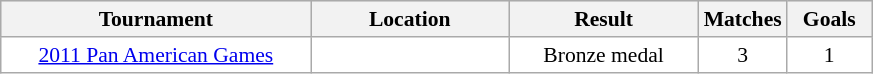<table class="wikitable collapsible sortable" style="font-size:90%; background:#ffffff;">
<tr align=center bgcolor=#DDDDDD style="color:black;">
<th width="200">Tournament</th>
<th width="125">Location</th>
<th width="120">Result</th>
<th width="50">Matches</th>
<th width="50">Goals</th>
</tr>
<tr align=center>
<td><a href='#'>2011 Pan American Games</a></td>
<td></td>
<td>Bronze medal</td>
<td>3</td>
<td>1</td>
</tr>
</table>
